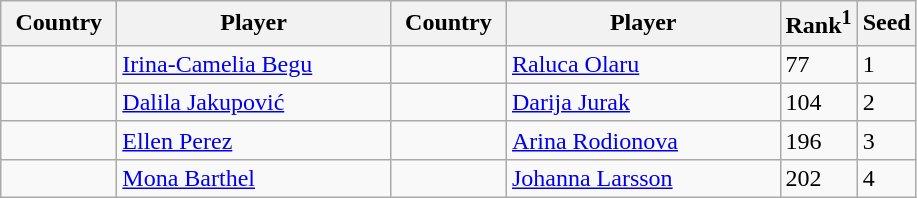<table class="sortable wikitable">
<tr>
<th width="70">Country</th>
<th width="175">Player</th>
<th width="70">Country</th>
<th width="175">Player</th>
<th>Rank<sup>1</sup></th>
<th>Seed</th>
</tr>
<tr>
<td></td>
<td><a href='#'>Irina-Camelia Begu</a></td>
<td></td>
<td><a href='#'>Raluca Olaru</a></td>
<td>77</td>
<td>1</td>
</tr>
<tr>
<td></td>
<td><a href='#'>Dalila Jakupović</a></td>
<td></td>
<td><a href='#'>Darija Jurak</a></td>
<td>104</td>
<td>2</td>
</tr>
<tr>
<td></td>
<td><a href='#'>Ellen Perez</a></td>
<td></td>
<td><a href='#'>Arina Rodionova</a></td>
<td>196</td>
<td>3</td>
</tr>
<tr>
<td></td>
<td><a href='#'>Mona Barthel</a></td>
<td></td>
<td><a href='#'>Johanna Larsson</a></td>
<td>202</td>
<td>4</td>
</tr>
</table>
